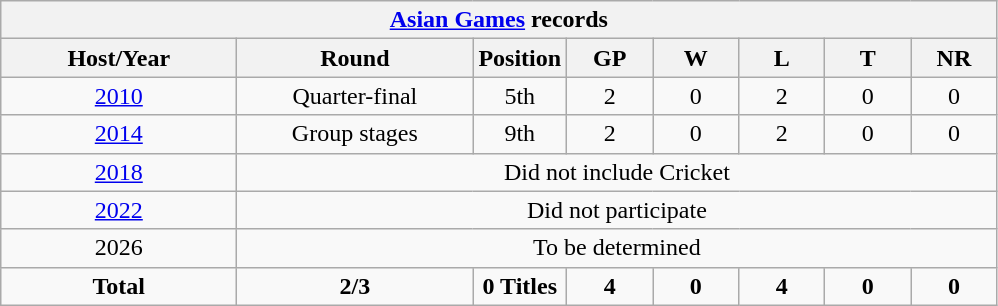<table class="wikitable" style="text-align: center;">
<tr>
<th colspan=8><a href='#'>Asian Games</a> records</th>
</tr>
<tr>
<th width=150>Host/Year</th>
<th width=150>Round</th>
<th width=50>Position</th>
<th width=50>GP</th>
<th width=50>W</th>
<th width=50>L</th>
<th width=50>T</th>
<th width=50>NR</th>
</tr>
<tr>
<td> <a href='#'>2010</a></td>
<td>Quarter-final</td>
<td>5th</td>
<td>2</td>
<td>0</td>
<td>2</td>
<td>0</td>
<td>0</td>
</tr>
<tr>
<td> <a href='#'>2014</a></td>
<td>Group stages</td>
<td>9th</td>
<td>2</td>
<td>0</td>
<td>2</td>
<td>0</td>
<td>0</td>
</tr>
<tr>
<td> <a href='#'>2018</a></td>
<td colspan=8>Did not include Cricket</td>
</tr>
<tr>
<td> <a href='#'>2022</a></td>
<td colspan=8>Did not participate</td>
</tr>
<tr>
<td> 2026</td>
<td colspan=8>To be determined</td>
</tr>
<tr>
<td><strong>Total</strong></td>
<td><strong>2/3</strong></td>
<td><strong>0 Titles</strong></td>
<td><strong>4</strong></td>
<td><strong>0</strong></td>
<td><strong>4</strong></td>
<td><strong>0</strong></td>
<td><strong>0</strong></td>
</tr>
</table>
